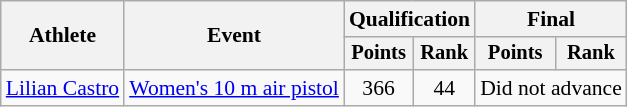<table class="wikitable" style="font-size:90%">
<tr>
<th rowspan="2">Athlete</th>
<th rowspan="2">Event</th>
<th colspan=2>Qualification</th>
<th colspan=2>Final</th>
</tr>
<tr style="font-size:95%">
<th>Points</th>
<th>Rank</th>
<th>Points</th>
<th>Rank</th>
</tr>
<tr align=center>
<td align=left><a href='#'>Lilian Castro</a></td>
<td align=left><a href='#'>Women's 10 m air pistol</a></td>
<td>366</td>
<td>44</td>
<td colspan=2>Did not advance</td>
</tr>
</table>
